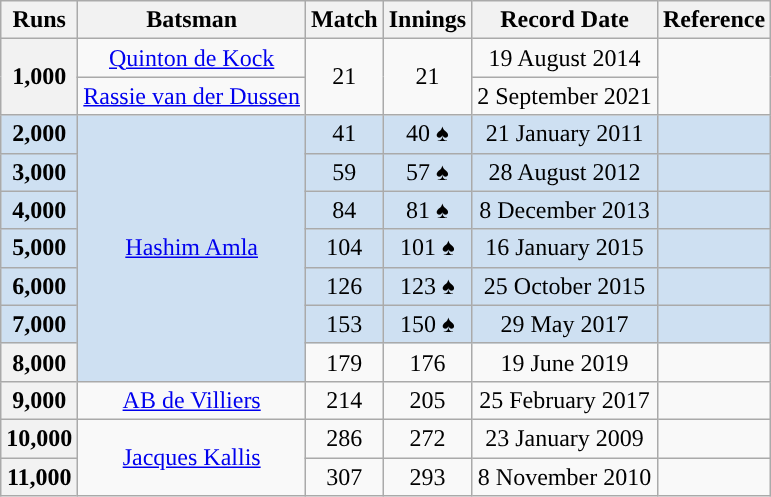<table class="wikitable plainrowheaders sortable" style="text-align:center;">
<tr>
<th scope="col" style="text-align:center;">Runs</th>
<th scope="col" style="text-align:center;">Batsman</th>
<th scope="col" style="text-align:center;">Match</th>
<th scope="col" style="text-align:center;">Innings</th>
<th scope="col" style="text-align:center;">Record Date</th>
<th scope="col">Reference</th>
</tr>
<tr>
<th scope=row style=text-align:center; rowspan=2><strong>1,000</strong></th>
<td><a href='#'>Quinton de Kock</a></td>
<td rowspan=2>21</td>
<td rowspan=2>21</td>
<td>19 August 2014</td>
<td rowspan=2></td>
</tr>
<tr>
<td><a href='#'>Rassie van der Dussen</a></td>
<td>2 September 2021</td>
</tr>
<tr bgcolor=#cee0f2>
<th scope=row style="background:#cee0f2; text-align:center;"><strong>2,000</strong></th>
<td rowspan=7><a href='#'>Hashim Amla</a></td>
<td>41</td>
<td>40 ♠</td>
<td>21 January 2011</td>
<td></td>
</tr>
<tr bgcolor=#cee0f2>
<th scope=row style="background:#cee0f2; text-align:center;"><strong>3,000</strong></th>
<td>59</td>
<td>57 ♠</td>
<td>28 August 2012</td>
<td></td>
</tr>
<tr bgcolor=#cee0f2>
<th scope=row style="background:#cee0f2; text-align:center;"><strong>4,000</strong></th>
<td>84</td>
<td>81 ♠</td>
<td>8 December 2013</td>
<td></td>
</tr>
<tr bgcolor=#cee0f2>
<th scope=row style="background:#cee0f2; text-align:center;"><strong>5,000</strong></th>
<td>104</td>
<td>101 ♠</td>
<td>16 January 2015</td>
<td></td>
</tr>
<tr bgcolor=#cee0f2>
<th scope=row style="background:#cee0f2; text-align:center;"><strong>6,000</strong></th>
<td>126</td>
<td>123 ♠</td>
<td>25 October 2015</td>
<td></td>
</tr>
<tr bgcolor=#cee0f2>
<th scope=row style="background:#cee0f2; text-align:center;"><strong>7,000</strong></th>
<td>153</td>
<td>150 ♠</td>
<td>29 May 2017</td>
<td></td>
</tr>
<tr>
<th scope=row style=text-align:center;><strong>8,000</strong></th>
<td>179</td>
<td>176</td>
<td>19 June 2019 </td>
<td></td>
</tr>
<tr>
<th scope=row style=text-align:center;><strong>9,000</strong></th>
<td><a href='#'>AB de Villiers</a></td>
<td>214</td>
<td>205</td>
<td>25 February 2017</td>
<td></td>
</tr>
<tr>
<th scope=row style=text-align:center;><strong>10,000</strong></th>
<td rowspan=2><a href='#'>Jacques Kallis</a></td>
<td>286</td>
<td>272</td>
<td>23 January 2009</td>
<td></td>
</tr>
<tr>
<th scope=row style=text-align:center;><strong>11,000</strong></th>
<td>307</td>
<td>293</td>
<td>8 November 2010</td>
<td></td>
</tr>
</table>
